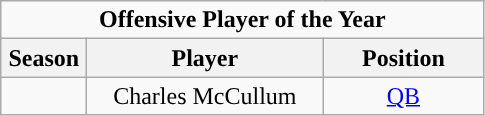<table class="wikitable sortable" style="text-align:center">
<tr>
<td colspan="4"><strong>Offensive Player of the Year</strong></td>
</tr>
<tr>
<th style="width:50px; ">Season</th>
<th style="width:150px; ">Player</th>
<th style="width:100px; ">Position</th>
</tr>
<tr>
<td></td>
<td>Charles McCullum</td>
<td><a href='#'>QB</a></td>
</tr>
</table>
